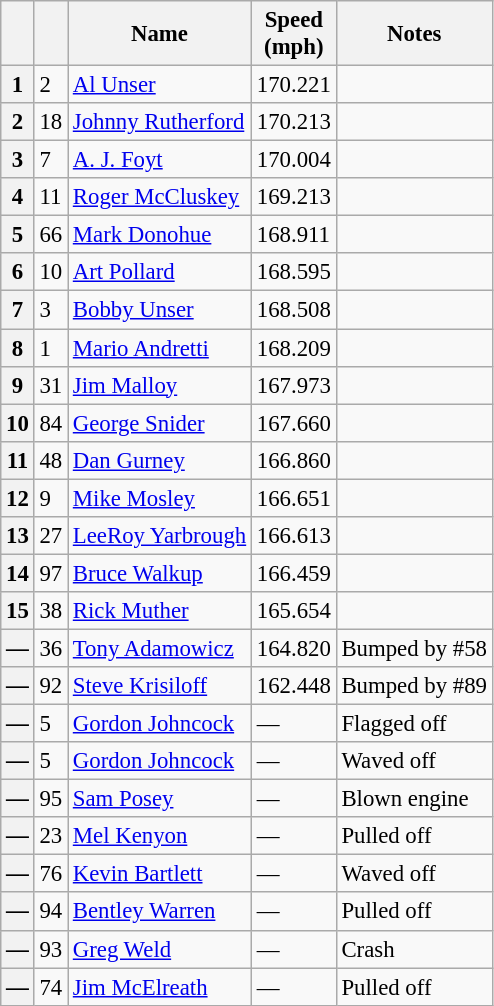<table class="wikitable" style="font-size: 95%;">
<tr>
<th></th>
<th></th>
<th>Name</th>
<th>Speed<br>(mph)</th>
<th>Notes</th>
</tr>
<tr>
<th>1</th>
<td>2</td>
<td><a href='#'>Al Unser</a></td>
<td>170.221</td>
<td> </td>
</tr>
<tr>
<th>2</th>
<td>18</td>
<td><a href='#'>Johnny Rutherford</a></td>
<td>170.213</td>
<td> </td>
</tr>
<tr>
<th>3</th>
<td>7</td>
<td><a href='#'>A. J. Foyt</a></td>
<td>170.004</td>
<td> </td>
</tr>
<tr>
<th>4</th>
<td>11</td>
<td><a href='#'>Roger McCluskey</a></td>
<td>169.213</td>
<td> </td>
</tr>
<tr>
<th>5</th>
<td>66</td>
<td><a href='#'>Mark Donohue</a></td>
<td>168.911</td>
<td> </td>
</tr>
<tr>
<th>6</th>
<td>10</td>
<td><a href='#'>Art Pollard</a></td>
<td>168.595</td>
<td> </td>
</tr>
<tr>
<th>7</th>
<td>3</td>
<td><a href='#'>Bobby Unser</a></td>
<td>168.508</td>
<td> </td>
</tr>
<tr>
<th>8</th>
<td>1</td>
<td><a href='#'>Mario Andretti</a></td>
<td>168.209</td>
<td> </td>
</tr>
<tr>
<th>9</th>
<td>31</td>
<td><a href='#'>Jim Malloy</a></td>
<td>167.973</td>
<td> </td>
</tr>
<tr>
<th>10</th>
<td>84</td>
<td><a href='#'>George Snider</a></td>
<td>167.660</td>
<td> </td>
</tr>
<tr>
<th>11</th>
<td>48</td>
<td><a href='#'>Dan Gurney</a></td>
<td>166.860</td>
<td> </td>
</tr>
<tr>
<th>12</th>
<td>9</td>
<td><a href='#'>Mike Mosley</a></td>
<td>166.651</td>
<td> </td>
</tr>
<tr>
<th>13</th>
<td>27</td>
<td><a href='#'>LeeRoy Yarbrough</a></td>
<td>166.613</td>
<td> </td>
</tr>
<tr>
<th>14</th>
<td>97</td>
<td><a href='#'>Bruce Walkup</a></td>
<td>166.459</td>
<td> </td>
</tr>
<tr>
<th>15</th>
<td>38</td>
<td><a href='#'>Rick Muther</a> <strong></strong></td>
<td>165.654</td>
<td> </td>
</tr>
<tr>
<th>—</th>
<td>36</td>
<td><a href='#'>Tony Adamowicz</a> <strong></strong></td>
<td>164.820</td>
<td>Bumped by #58</td>
</tr>
<tr>
<th>—</th>
<td>92</td>
<td><a href='#'>Steve Krisiloff</a> <strong></strong></td>
<td>162.448</td>
<td>Bumped by #89</td>
</tr>
<tr>
<th>—</th>
<td>5</td>
<td><a href='#'>Gordon Johncock</a></td>
<td>—</td>
<td>Flagged off</td>
</tr>
<tr>
<th>—</th>
<td>5</td>
<td><a href='#'>Gordon Johncock</a></td>
<td>—</td>
<td>Waved off</td>
</tr>
<tr>
<th>—</th>
<td>95</td>
<td><a href='#'>Sam Posey</a> <strong></strong></td>
<td>—</td>
<td>Blown engine</td>
</tr>
<tr>
<th>—</th>
<td>23</td>
<td><a href='#'>Mel Kenyon</a></td>
<td>—</td>
<td>Pulled off</td>
</tr>
<tr>
<th>—</th>
<td>76</td>
<td><a href='#'>Kevin Bartlett</a> <strong></strong></td>
<td>—</td>
<td>Waved off</td>
</tr>
<tr>
<th>—</th>
<td>94</td>
<td><a href='#'>Bentley Warren</a> <strong></strong></td>
<td>—</td>
<td>Pulled off</td>
</tr>
<tr>
<th>—</th>
<td>93</td>
<td><a href='#'>Greg Weld</a> <strong></strong></td>
<td>—</td>
<td>Crash</td>
</tr>
<tr>
<th>—</th>
<td>74</td>
<td><a href='#'>Jim McElreath</a></td>
<td>—</td>
<td>Pulled off</td>
</tr>
</table>
